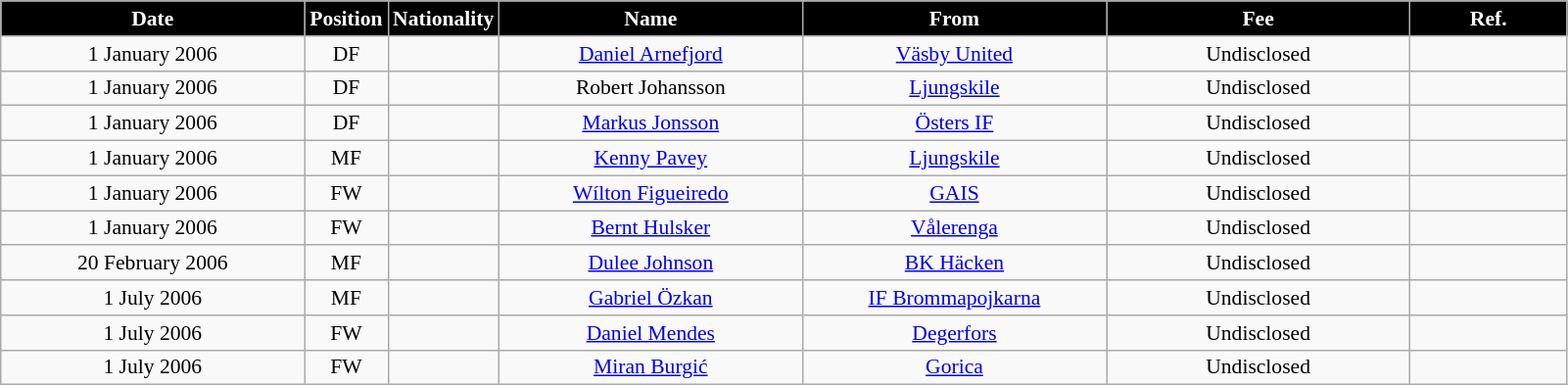<table class="wikitable"  style="text-align:center; font-size:90%; ">
<tr>
<th style="background:#000000; color:white; width:200px;">Date</th>
<th style="background:#000000; color:white; width:50px;">Position</th>
<th style="background:#000000; color:white; width:50px;">Nationality</th>
<th style="background:#000000; color:white; width:200px;">Name</th>
<th style="background:#000000; color:white; width:200px;">From</th>
<th style="background:#000000; color:white; width:200px;">Fee</th>
<th style="background:#000000; color:white; width:100px;">Ref.</th>
</tr>
<tr>
<td>1 January 2006</td>
<td>DF</td>
<td></td>
<td><a href='#'>Daniel Arnefjord</a></td>
<td><a href='#'>Väsby United</a></td>
<td>Undisclosed</td>
<td></td>
</tr>
<tr>
<td>1 January 2006</td>
<td>DF</td>
<td></td>
<td>Robert Johansson</td>
<td><a href='#'>Ljungskile</a></td>
<td>Undisclosed</td>
<td></td>
</tr>
<tr>
<td>1 January 2006</td>
<td>DF</td>
<td></td>
<td><a href='#'>Markus Jonsson</a></td>
<td><a href='#'>Östers IF</a></td>
<td>Undisclosed</td>
<td></td>
</tr>
<tr>
<td>1 January 2006</td>
<td>MF</td>
<td></td>
<td><a href='#'>Kenny Pavey</a></td>
<td><a href='#'>Ljungskile</a></td>
<td>Undisclosed</td>
<td></td>
</tr>
<tr>
<td>1 January 2006</td>
<td>FW</td>
<td></td>
<td><a href='#'>Wílton Figueiredo</a></td>
<td><a href='#'>GAIS</a></td>
<td>Undisclosed</td>
<td></td>
</tr>
<tr>
<td>1 January 2006</td>
<td>FW</td>
<td></td>
<td><a href='#'>Bernt Hulsker</a></td>
<td><a href='#'>Vålerenga</a></td>
<td>Undisclosed</td>
<td></td>
</tr>
<tr>
<td>20 February 2006</td>
<td>MF</td>
<td></td>
<td><a href='#'>Dulee Johnson</a></td>
<td><a href='#'>BK Häcken</a></td>
<td>Undisclosed</td>
<td></td>
</tr>
<tr>
<td>1 July 2006</td>
<td>MF</td>
<td></td>
<td><a href='#'>Gabriel Özkan</a></td>
<td><a href='#'>IF Brommapojkarna</a></td>
<td>Undisclosed</td>
<td></td>
</tr>
<tr>
<td>1 July 2006</td>
<td>FW</td>
<td></td>
<td><a href='#'>Daniel Mendes</a></td>
<td><a href='#'>Degerfors</a></td>
<td>Undisclosed</td>
<td></td>
</tr>
<tr>
<td>1 July 2006</td>
<td>FW</td>
<td></td>
<td><a href='#'>Miran Burgić</a></td>
<td><a href='#'>Gorica</a></td>
<td>Undisclosed</td>
<td></td>
</tr>
</table>
